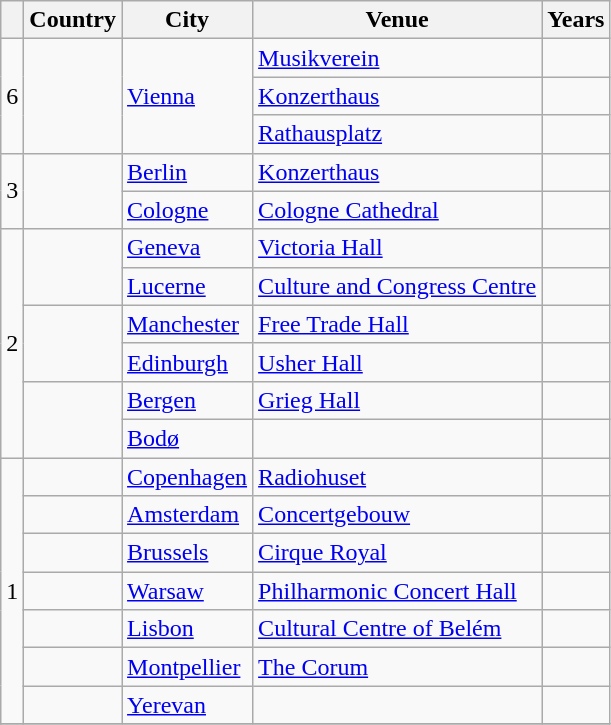<table class="wikitable sortable">
<tr>
<th></th>
<th>Country</th>
<th>City</th>
<th>Venue</th>
<th>Years</th>
</tr>
<tr>
<td style="text-align:center;" rowspan="3">6</td>
<td rowspan="3"></td>
<td rowspan="3"><a href='#'>Vienna</a></td>
<td><a href='#'>Musikverein</a></td>
<td></td>
</tr>
<tr>
<td><a href='#'>Konzerthaus</a></td>
<td></td>
</tr>
<tr>
<td><a href='#'>Rathausplatz</a></td>
<td></td>
</tr>
<tr>
<td style="text-align:center;" rowspan="2">3</td>
<td rowspan="2"></td>
<td><a href='#'>Berlin</a></td>
<td><a href='#'>Konzerthaus</a></td>
<td></td>
</tr>
<tr>
<td><a href='#'>Cologne</a></td>
<td><a href='#'>Cologne Cathedral</a></td>
<td></td>
</tr>
<tr>
<td style="text-align:center;" rowspan="6">2</td>
<td rowspan="2"></td>
<td><a href='#'>Geneva</a></td>
<td><a href='#'>Victoria Hall</a></td>
<td></td>
</tr>
<tr>
<td><a href='#'>Lucerne</a></td>
<td><a href='#'>Culture and Congress Centre</a></td>
<td></td>
</tr>
<tr>
<td rowspan="2"></td>
<td><a href='#'>Manchester</a></td>
<td><a href='#'>Free Trade Hall</a></td>
<td></td>
</tr>
<tr>
<td><a href='#'>Edinburgh</a></td>
<td><a href='#'>Usher Hall</a></td>
<td></td>
</tr>
<tr>
<td rowspan="2"></td>
<td><a href='#'>Bergen</a></td>
<td><a href='#'>Grieg Hall</a></td>
<td></td>
</tr>
<tr>
<td><a href='#'>Bodø</a></td>
<td></td>
<td></td>
</tr>
<tr>
<td style="text-align:center;" rowspan="7">1</td>
<td></td>
<td><a href='#'>Copenhagen</a></td>
<td><a href='#'>Radiohuset</a></td>
<td></td>
</tr>
<tr>
<td></td>
<td><a href='#'>Amsterdam</a></td>
<td><a href='#'>Concertgebouw</a></td>
<td></td>
</tr>
<tr>
<td></td>
<td><a href='#'>Brussels</a></td>
<td><a href='#'>Cirque Royal</a></td>
<td></td>
</tr>
<tr>
<td></td>
<td><a href='#'>Warsaw</a></td>
<td><a href='#'>Philharmonic Concert Hall</a></td>
<td></td>
</tr>
<tr>
<td></td>
<td><a href='#'>Lisbon</a></td>
<td><a href='#'>Cultural Centre of Belém</a></td>
<td></td>
</tr>
<tr>
<td></td>
<td><a href='#'>Montpellier</a></td>
<td><a href='#'>The Corum</a></td>
<td></td>
</tr>
<tr>
<td></td>
<td><a href='#'>Yerevan</a></td>
<td></td>
<td></td>
</tr>
<tr>
</tr>
</table>
